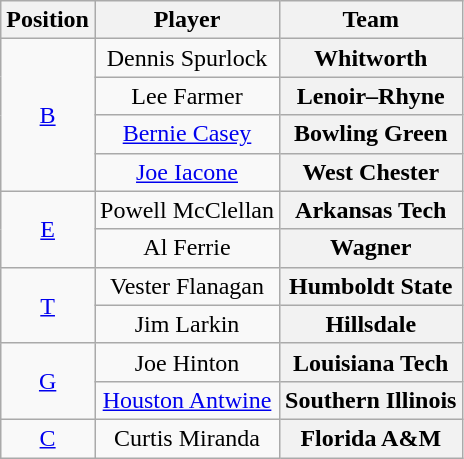<table class="wikitable">
<tr>
<th>Position</th>
<th>Player</th>
<th>Team</th>
</tr>
<tr style="text-align:center;">
<td rowspan="4"><a href='#'>B</a></td>
<td>Dennis Spurlock</td>
<th Style = >Whitworth</th>
</tr>
<tr style="text-align:center;">
<td>Lee Farmer</td>
<th Style = >Lenoir–Rhyne</th>
</tr>
<tr style="text-align:center;">
<td><a href='#'>Bernie Casey</a></td>
<th Style = >Bowling Green</th>
</tr>
<tr style="text-align:center;">
<td><a href='#'>Joe Iacone</a></td>
<th Style = >West Chester</th>
</tr>
<tr style="text-align:center;">
<td rowspan="2"><a href='#'>E</a></td>
<td>Powell McClellan</td>
<th Style = >Arkansas Tech</th>
</tr>
<tr style="text-align:center;">
<td>Al Ferrie</td>
<th Style = >Wagner</th>
</tr>
<tr style="text-align:center;">
<td rowspan="2"><a href='#'>T</a></td>
<td>Vester Flanagan</td>
<th Style = >Humboldt State</th>
</tr>
<tr style="text-align:center;">
<td>Jim Larkin</td>
<th Style = >Hillsdale</th>
</tr>
<tr style="text-align:center;">
<td rowspan="2"><a href='#'>G</a></td>
<td>Joe Hinton</td>
<th Style = >Louisiana Tech</th>
</tr>
<tr style="text-align:center;">
<td><a href='#'>Houston Antwine</a></td>
<th Style = >Southern Illinois</th>
</tr>
<tr style="text-align:center;">
<td><a href='#'>C</a></td>
<td>Curtis Miranda</td>
<th Style = >Florida A&M</th>
</tr>
</table>
